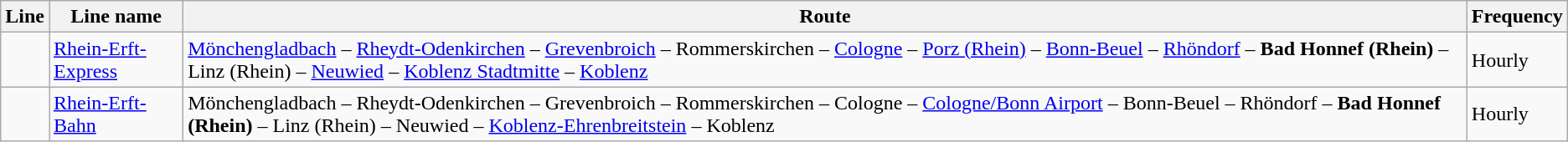<table class="wikitable">
<tr class="hintergrundfarbe5">
<th>Line</th>
<th>Line name</th>
<th>Route</th>
<th>Frequency</th>
</tr>
<tr>
<td></td>
<td><a href='#'>Rhein-Erft-Express</a></td>
<td><a href='#'>Mönchengladbach</a> – <a href='#'>Rheydt-Odenkirchen</a> – <a href='#'>Grevenbroich</a> – Rommerskirchen – <a href='#'>Cologne</a> – <a href='#'>Porz (Rhein)</a> – <a href='#'>Bonn-Beuel</a> – <a href='#'>Rhöndorf</a> – <strong>Bad Honnef (Rhein)</strong> – Linz (Rhein) – <a href='#'>Neuwied</a> – <a href='#'>Koblenz Stadtmitte</a> – <a href='#'>Koblenz</a></td>
<td>Hourly</td>
</tr>
<tr>
<td></td>
<td><a href='#'>Rhein-Erft-Bahn</a></td>
<td>Mönchengladbach – Rheydt-Odenkirchen – Grevenbroich – Rommerskirchen – Cologne – <a href='#'>Cologne/Bonn Airport</a> – Bonn-Beuel – Rhöndorf – <strong>Bad Honnef (Rhein)</strong> – Linz (Rhein) – Neuwied – <a href='#'>Koblenz-Ehrenbreitstein</a> – Koblenz</td>
<td>Hourly</td>
</tr>
</table>
